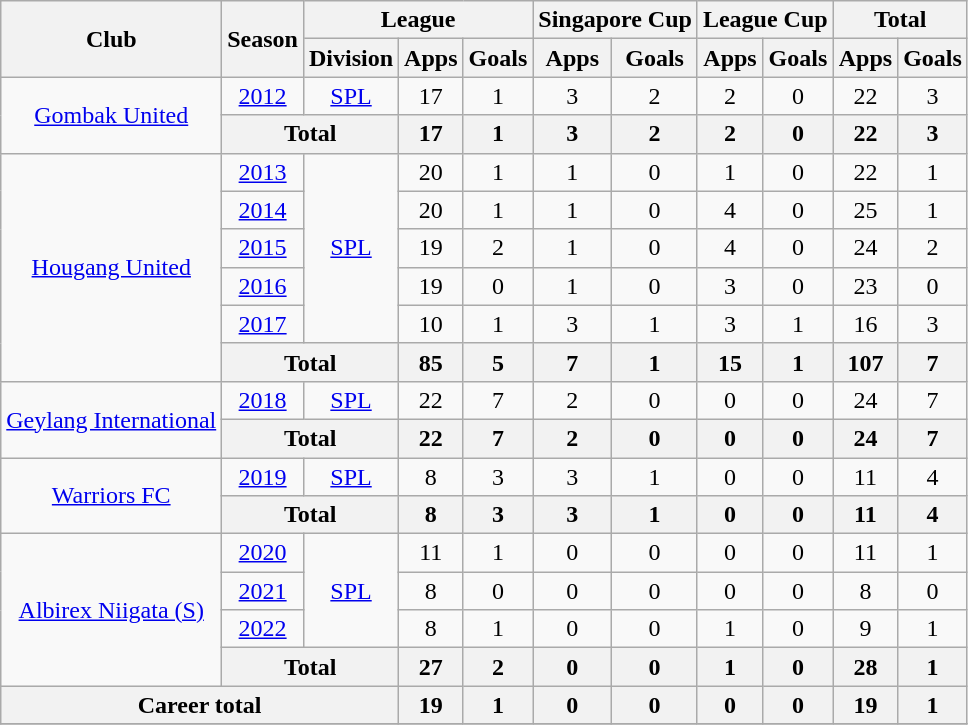<table class="wikitable" style="text-align: center">
<tr>
<th rowspan="2">Club</th>
<th rowspan="2">Season</th>
<th colspan="3">League</th>
<th colspan="2">Singapore Cup</th>
<th colspan="2">League Cup</th>
<th colspan="2">Total</th>
</tr>
<tr>
<th>Division</th>
<th>Apps</th>
<th>Goals</th>
<th>Apps</th>
<th>Goals</th>
<th>Apps</th>
<th>Goals</th>
<th>Apps</th>
<th>Goals</th>
</tr>
<tr>
<td rowspan="2"><a href='#'>Gombak United</a></td>
<td><a href='#'>2012</a></td>
<td rowspan="1"><a href='#'>SPL</a></td>
<td>17</td>
<td>1</td>
<td>3</td>
<td>2</td>
<td>2</td>
<td>0</td>
<td>22</td>
<td>3</td>
</tr>
<tr>
<th colspan=2>Total</th>
<th>17</th>
<th>1</th>
<th>3</th>
<th>2</th>
<th>2</th>
<th>0</th>
<th>22</th>
<th>3</th>
</tr>
<tr>
<td rowspan="6"><a href='#'>Hougang United</a></td>
<td><a href='#'>2013</a></td>
<td rowspan="5"><a href='#'>SPL</a></td>
<td>20</td>
<td>1</td>
<td>1</td>
<td>0</td>
<td>1</td>
<td>0</td>
<td>22</td>
<td>1</td>
</tr>
<tr>
<td><a href='#'>2014</a></td>
<td>20</td>
<td>1</td>
<td>1</td>
<td>0</td>
<td>4</td>
<td>0</td>
<td>25</td>
<td>1</td>
</tr>
<tr>
<td><a href='#'>2015</a></td>
<td>19</td>
<td>2</td>
<td>1</td>
<td>0</td>
<td>4</td>
<td>0</td>
<td>24</td>
<td>2</td>
</tr>
<tr>
<td><a href='#'>2016</a></td>
<td>19</td>
<td>0</td>
<td>1</td>
<td>0</td>
<td>3</td>
<td>0</td>
<td>23</td>
<td>0</td>
</tr>
<tr>
<td><a href='#'>2017</a></td>
<td>10</td>
<td>1</td>
<td>3</td>
<td>1</td>
<td>3</td>
<td>1</td>
<td>16</td>
<td>3</td>
</tr>
<tr>
<th colspan=2>Total</th>
<th>85</th>
<th>5</th>
<th>7</th>
<th>1</th>
<th>15</th>
<th>1</th>
<th>107</th>
<th>7</th>
</tr>
<tr>
<td rowspan="2"><a href='#'>Geylang International</a></td>
<td><a href='#'>2018</a></td>
<td rowspan="1"><a href='#'>SPL</a></td>
<td>22</td>
<td>7</td>
<td>2</td>
<td>0</td>
<td>0</td>
<td>0</td>
<td>24</td>
<td>7</td>
</tr>
<tr>
<th colspan=2>Total</th>
<th>22</th>
<th>7</th>
<th>2</th>
<th>0</th>
<th>0</th>
<th>0</th>
<th>24</th>
<th>7</th>
</tr>
<tr>
<td rowspan="2"><a href='#'>Warriors FC</a></td>
<td><a href='#'>2019</a></td>
<td rowspan="1"><a href='#'>SPL</a></td>
<td>8</td>
<td>3</td>
<td>3</td>
<td>1</td>
<td>0</td>
<td>0</td>
<td>11</td>
<td>4</td>
</tr>
<tr>
<th colspan=2>Total</th>
<th>8</th>
<th>3</th>
<th>3</th>
<th>1</th>
<th>0</th>
<th>0</th>
<th>11</th>
<th>4</th>
</tr>
<tr>
<td rowspan="4"><a href='#'>Albirex Niigata (S)</a></td>
<td><a href='#'>2020</a></td>
<td rowspan="3"><a href='#'>SPL</a></td>
<td>11</td>
<td>1</td>
<td>0</td>
<td>0</td>
<td>0</td>
<td>0</td>
<td>11</td>
<td>1</td>
</tr>
<tr>
<td><a href='#'>2021</a></td>
<td>8</td>
<td>0</td>
<td>0</td>
<td>0</td>
<td>0</td>
<td>0</td>
<td>8</td>
<td>0</td>
</tr>
<tr>
<td><a href='#'>2022</a></td>
<td>8</td>
<td>1</td>
<td>0</td>
<td>0</td>
<td>1</td>
<td>0</td>
<td>9</td>
<td>1</td>
</tr>
<tr>
<th colspan=2>Total</th>
<th>27</th>
<th>2</th>
<th>0</th>
<th>0</th>
<th>1</th>
<th>0</th>
<th>28</th>
<th>1</th>
</tr>
<tr>
<th colspan=3>Career total</th>
<th>19</th>
<th>1</th>
<th>0</th>
<th>0</th>
<th>0</th>
<th>0</th>
<th>19</th>
<th>1</th>
</tr>
<tr>
</tr>
</table>
